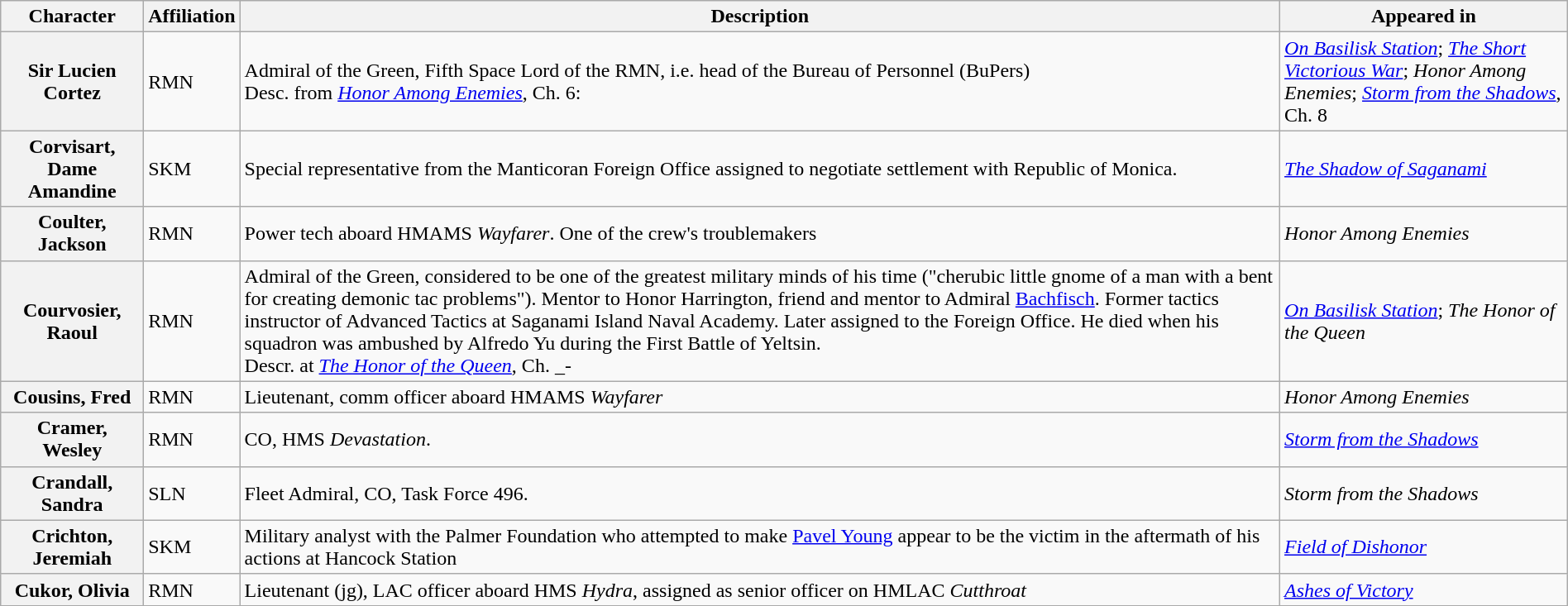<table class="wikitable" style="width: 100%">
<tr>
<th>Character</th>
<th>Affiliation</th>
<th>Description</th>
<th>Appeared in</th>
</tr>
<tr>
<th>Sir Lucien Cortez<br></th>
<td>RMN</td>
<td>Admiral of the Green, Fifth Space Lord of the RMN, i.e. head of the Bureau of Personnel (BuPers)<br>Desc. from <em><a href='#'>Honor Among Enemies</a></em>, Ch. 6: </td>
<td><em><a href='#'>On Basilisk Station</a></em>; <em><a href='#'>The Short Victorious War</a></em>; <em>Honor Among Enemies</em>; <em><a href='#'>Storm from the Shadows</a></em>, Ch. 8</td>
</tr>
<tr>
<th>Corvisart, Dame Amandine</th>
<td>SKM</td>
<td>Special representative from the Manticoran Foreign Office assigned to negotiate settlement with Republic of Monica.</td>
<td><em><a href='#'>The Shadow of Saganami</a></em></td>
</tr>
<tr>
<th>Coulter, Jackson</th>
<td>RMN</td>
<td>Power tech aboard HMAMS <em>Wayfarer</em>. One of the crew's troublemakers</td>
<td><em>Honor Among Enemies</em></td>
</tr>
<tr>
<th>Courvosier, Raoul</th>
<td>RMN</td>
<td>Admiral of the Green, considered to be one of the greatest military minds of his time ("cherubic little gnome of a man with a bent for creating demonic tac problems"). Mentor to Honor Harrington, friend and mentor to Admiral <a href='#'>Bachfisch</a>. Former tactics instructor of Advanced Tactics at Saganami Island Naval Academy. Later assigned to the Foreign Office. He died when his squadron was ambushed by Alfredo Yu during the First Battle of Yeltsin.<br>Descr. at <em><a href='#'>The Honor of the Queen</a></em>, Ch. _- </td>
<td><em><a href='#'>On Basilisk Station</a></em>; <em>The Honor of the Queen</em></td>
</tr>
<tr>
<th>Cousins, Fred</th>
<td>RMN</td>
<td>Lieutenant, comm officer aboard HMAMS <em>Wayfarer</em></td>
<td><em>Honor Among Enemies</em></td>
</tr>
<tr>
<th>Cramer, Wesley</th>
<td>RMN</td>
<td>CO, HMS <em>Devastation</em>.</td>
<td><em><a href='#'>Storm from the Shadows</a></em></td>
</tr>
<tr>
<th>Crandall, Sandra</th>
<td>SLN</td>
<td>Fleet Admiral, CO, Task Force 496.</td>
<td><em>Storm from the Shadows</em></td>
</tr>
<tr>
<th>Crichton, Jeremiah</th>
<td>SKM</td>
<td>Military analyst with the Palmer Foundation who attempted to make <a href='#'>Pavel Young</a> appear to be the victim in the aftermath of his actions at Hancock Station</td>
<td><em><a href='#'>Field of Dishonor</a></em></td>
</tr>
<tr>
<th>Cukor, Olivia</th>
<td>RMN</td>
<td>Lieutenant (jg), LAC officer aboard HMS <em>Hydra</em>, assigned as senior officer on HMLAC <em>Cutthroat</em></td>
<td><em><a href='#'>Ashes of Victory</a></em></td>
</tr>
</table>
